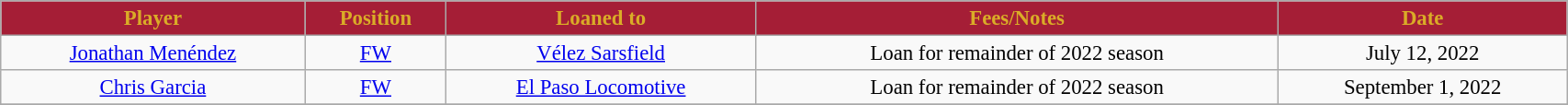<table class="wikitable sortable" style="width:90%; text-align:center; font-size:95%;">
<tr>
<th style="background:#A51E36; color:#DAAC27; text-align:center;"><strong>Player </strong></th>
<th style="background:#A51E36; color:#DAAC27; text-align:center;"><strong>Position </strong></th>
<th style="background:#A51E36; color:#DAAC27; text-align:center;"><strong>Loaned to</strong></th>
<th style="background:#A51E36; color:#DAAC27; text-align:center;"><strong>Fees/Notes </strong></th>
<th style="background:#A51E36; color:#DAAC27; text-align:center;"><strong>Date</strong></th>
</tr>
<tr>
<td> <a href='#'>Jonathan Menéndez</a></td>
<td style="text-align:center;"><a href='#'>FW</a></td>
<td> <a href='#'>Vélez Sarsfield</a></td>
<td>Loan for remainder of 2022 season</td>
<td>July 12, 2022</td>
</tr>
<tr>
<td> <a href='#'>Chris Garcia</a></td>
<td style="text-align:center;"><a href='#'>FW</a></td>
<td> <a href='#'>El Paso Locomotive</a></td>
<td>Loan for remainder of 2022 season</td>
<td>September 1, 2022</td>
</tr>
<tr>
</tr>
</table>
